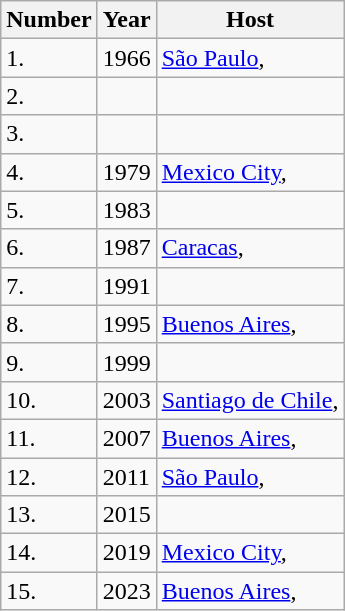<table class="wikitable">
<tr>
<th>Number</th>
<th>Year</th>
<th>Host</th>
</tr>
<tr>
<td>1.</td>
<td>1966</td>
<td><a href='#'>São Paulo</a>, </td>
</tr>
<tr>
<td>2.</td>
<td></td>
<td></td>
</tr>
<tr>
<td>3.</td>
<td></td>
<td></td>
</tr>
<tr>
<td>4.</td>
<td>1979</td>
<td><a href='#'>Mexico City</a>, </td>
</tr>
<tr>
<td>5.</td>
<td>1983</td>
<td></td>
</tr>
<tr>
<td>6.</td>
<td>1987</td>
<td><a href='#'>Caracas</a>, </td>
</tr>
<tr>
<td>7.</td>
<td>1991</td>
<td></td>
</tr>
<tr>
<td>8.</td>
<td>1995</td>
<td><a href='#'>Buenos Aires</a>, </td>
</tr>
<tr>
<td>9.</td>
<td>1999</td>
<td></td>
</tr>
<tr>
<td>10.</td>
<td>2003</td>
<td><a href='#'>Santiago de Chile</a>, </td>
</tr>
<tr>
<td>11.</td>
<td>2007</td>
<td><a href='#'>Buenos Aires</a>, </td>
</tr>
<tr>
<td>12.</td>
<td>2011</td>
<td><a href='#'>São Paulo</a>, </td>
</tr>
<tr>
<td>13.</td>
<td>2015</td>
<td></td>
</tr>
<tr>
<td>14.</td>
<td>2019</td>
<td><a href='#'>Mexico City</a>, </td>
</tr>
<tr>
<td>15.</td>
<td>2023</td>
<td><a href='#'>Buenos Aires</a>, </td>
</tr>
</table>
